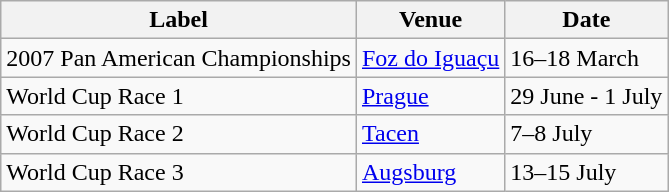<table class="wikitable">
<tr>
<th>Label</th>
<th>Venue</th>
<th>Date</th>
</tr>
<tr align=left>
<td>2007 Pan American Championships</td>
<td align=left> <a href='#'>Foz do Iguaçu</a></td>
<td align=left>16–18 March</td>
</tr>
<tr align=left>
<td>World Cup Race 1</td>
<td align=left> <a href='#'>Prague</a></td>
<td align=left>29 June - 1 July</td>
</tr>
<tr align=left>
<td>World Cup Race 2</td>
<td align=left> <a href='#'>Tacen</a></td>
<td align=left>7–8 July</td>
</tr>
<tr align=left>
<td>World Cup Race 3</td>
<td align=left> <a href='#'>Augsburg</a></td>
<td align=left>13–15 July</td>
</tr>
</table>
